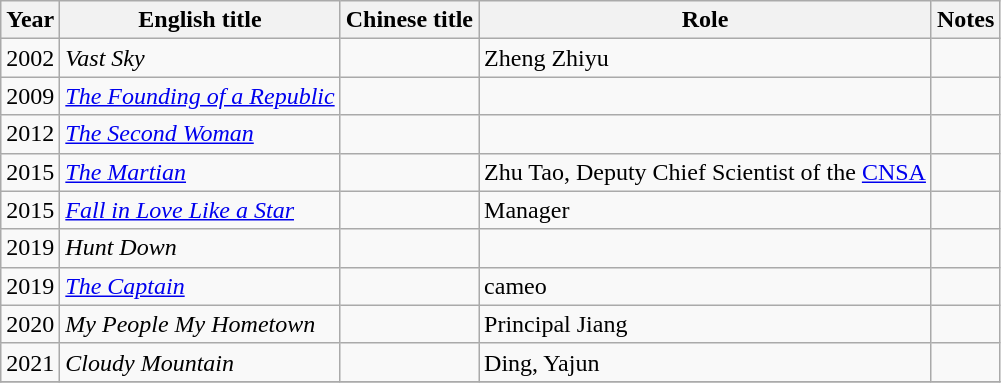<table class="wikitable">
<tr>
<th>Year</th>
<th>English title</th>
<th>Chinese title</th>
<th>Role</th>
<th>Notes</th>
</tr>
<tr>
<td>2002</td>
<td><em>Vast Sky</em></td>
<td></td>
<td>Zheng Zhiyu</td>
<td></td>
</tr>
<tr>
<td>2009</td>
<td><em><a href='#'>The Founding of a Republic</a></em></td>
<td></td>
<td></td>
<td></td>
</tr>
<tr>
<td>2012</td>
<td><em><a href='#'>The Second Woman</a></em></td>
<td></td>
<td></td>
<td></td>
</tr>
<tr>
<td>2015</td>
<td><em><a href='#'>The Martian</a></em></td>
<td></td>
<td>Zhu Tao, Deputy Chief Scientist of the <a href='#'>CNSA</a></td>
<td></td>
</tr>
<tr>
<td>2015</td>
<td><em><a href='#'>Fall in Love Like a Star</a></em></td>
<td></td>
<td>Manager</td>
<td></td>
</tr>
<tr>
<td>2019</td>
<td><em>Hunt Down</em></td>
<td></td>
<td></td>
<td></td>
</tr>
<tr>
<td>2019</td>
<td><em><a href='#'>The Captain</a></em></td>
<td></td>
<td>cameo</td>
<td></td>
</tr>
<tr>
<td>2020</td>
<td><em>My People My Hometown</em></td>
<td></td>
<td>Principal Jiang</td>
<td></td>
</tr>
<tr>
<td>2021</td>
<td><em>Cloudy Mountain</em></td>
<td></td>
<td>Ding, Yajun</td>
<td></td>
</tr>
<tr>
</tr>
</table>
